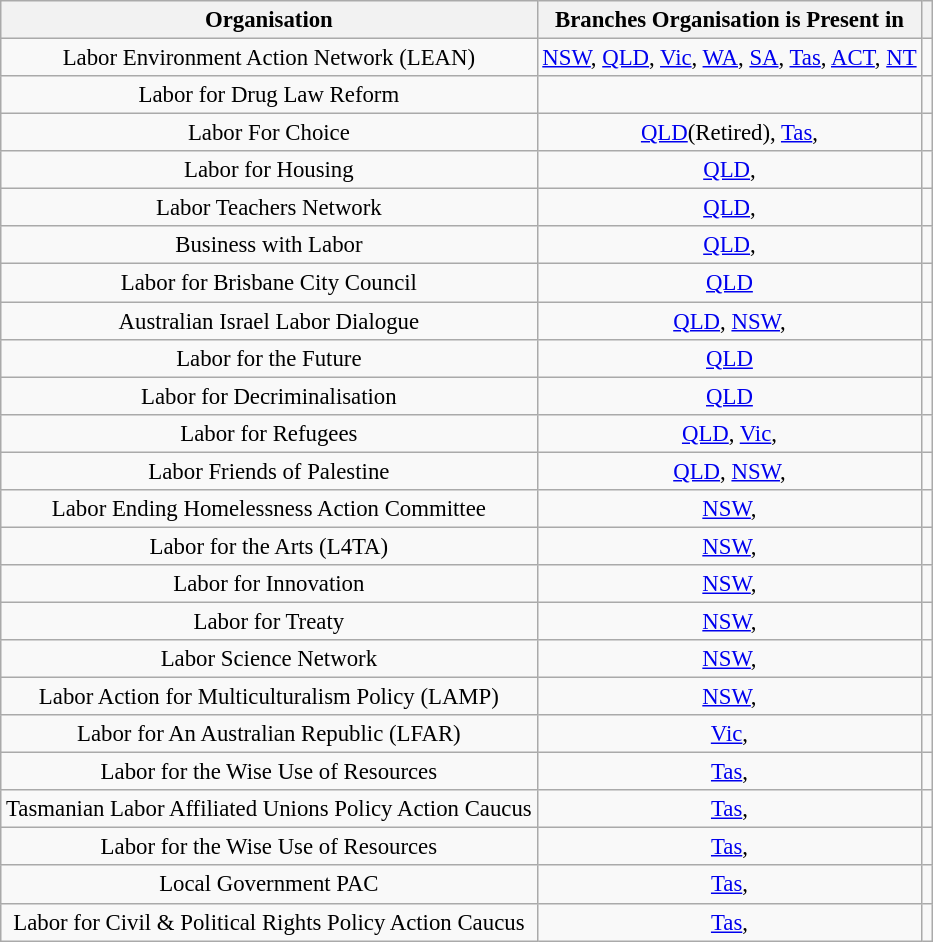<table class="wikitable" style="font-size:95%; text-align: center;">
<tr>
<th>Organisation</th>
<th>Branches Organisation is Present in</th>
<th></th>
</tr>
<tr>
<td>Labor Environment Action Network (LEAN)</td>
<td><a href='#'>NSW</a>, <a href='#'>QLD</a>, <a href='#'>Vic</a>, <a href='#'>WA</a>, <a href='#'>SA</a>, <a href='#'>Tas</a>, <a href='#'>ACT</a>, <a href='#'>NT</a></td>
<td></td>
</tr>
<tr>
<td>Labor for Drug Law Reform</td>
<td></td>
<td></td>
</tr>
<tr>
<td>Labor For Choice</td>
<td><a href='#'>QLD</a>(Retired), <a href='#'>Tas</a>, </td>
<td></td>
</tr>
<tr>
<td>Labor for Housing</td>
<td><a href='#'>QLD</a>, </td>
<td></td>
</tr>
<tr>
<td>Labor Teachers Network</td>
<td><a href='#'>QLD</a>, </td>
<td></td>
</tr>
<tr>
<td>Business with Labor</td>
<td><a href='#'>QLD</a>, </td>
<td></td>
</tr>
<tr>
<td>Labor for Brisbane City Council</td>
<td><a href='#'>QLD</a></td>
<td></td>
</tr>
<tr>
<td>Australian Israel Labor Dialogue</td>
<td><a href='#'>QLD</a>, <a href='#'>NSW</a>, </td>
<td></td>
</tr>
<tr>
<td>Labor for the Future</td>
<td><a href='#'>QLD</a></td>
<td></td>
</tr>
<tr>
<td>Labor for Decriminalisation</td>
<td><a href='#'>QLD</a></td>
<td></td>
</tr>
<tr>
<td>Labor for Refugees</td>
<td><a href='#'>QLD</a>, <a href='#'>Vic</a>, </td>
<td></td>
</tr>
<tr>
<td>Labor Friends of Palestine</td>
<td><a href='#'>QLD</a>, <a href='#'>NSW</a>, </td>
<td></td>
</tr>
<tr>
<td>Labor Ending Homelessness Action Committee</td>
<td><a href='#'>NSW</a>, </td>
<td></td>
</tr>
<tr>
<td>Labor for the Arts (L4TA)</td>
<td><a href='#'>NSW</a>, </td>
<td></td>
</tr>
<tr>
<td>Labor for Innovation</td>
<td><a href='#'>NSW</a>, </td>
<td></td>
</tr>
<tr>
<td>Labor for Treaty</td>
<td><a href='#'>NSW</a>, </td>
<td></td>
</tr>
<tr>
<td>Labor Science Network</td>
<td><a href='#'>NSW</a>, </td>
<td></td>
</tr>
<tr>
<td>Labor Action for Multiculturalism Policy (LAMP)</td>
<td><a href='#'>NSW</a>, </td>
<td></td>
</tr>
<tr>
<td>Labor for An Australian Republic (LFAR)</td>
<td><a href='#'>Vic</a>, </td>
<td></td>
</tr>
<tr>
<td>Labor for the Wise Use of Resources</td>
<td><a href='#'>Tas</a>, </td>
<td></td>
</tr>
<tr>
<td>Tasmanian Labor Affiliated Unions Policy Action Caucus</td>
<td><a href='#'>Tas</a>, </td>
<td></td>
</tr>
<tr>
<td>Labor for the Wise Use of Resources</td>
<td><a href='#'>Tas</a>, </td>
<td></td>
</tr>
<tr>
<td>Local Government PAC</td>
<td><a href='#'>Tas</a>, </td>
<td></td>
</tr>
<tr>
<td>Labor for Civil & Political Rights Policy Action Caucus</td>
<td><a href='#'>Tas</a>, </td>
<td></td>
</tr>
</table>
